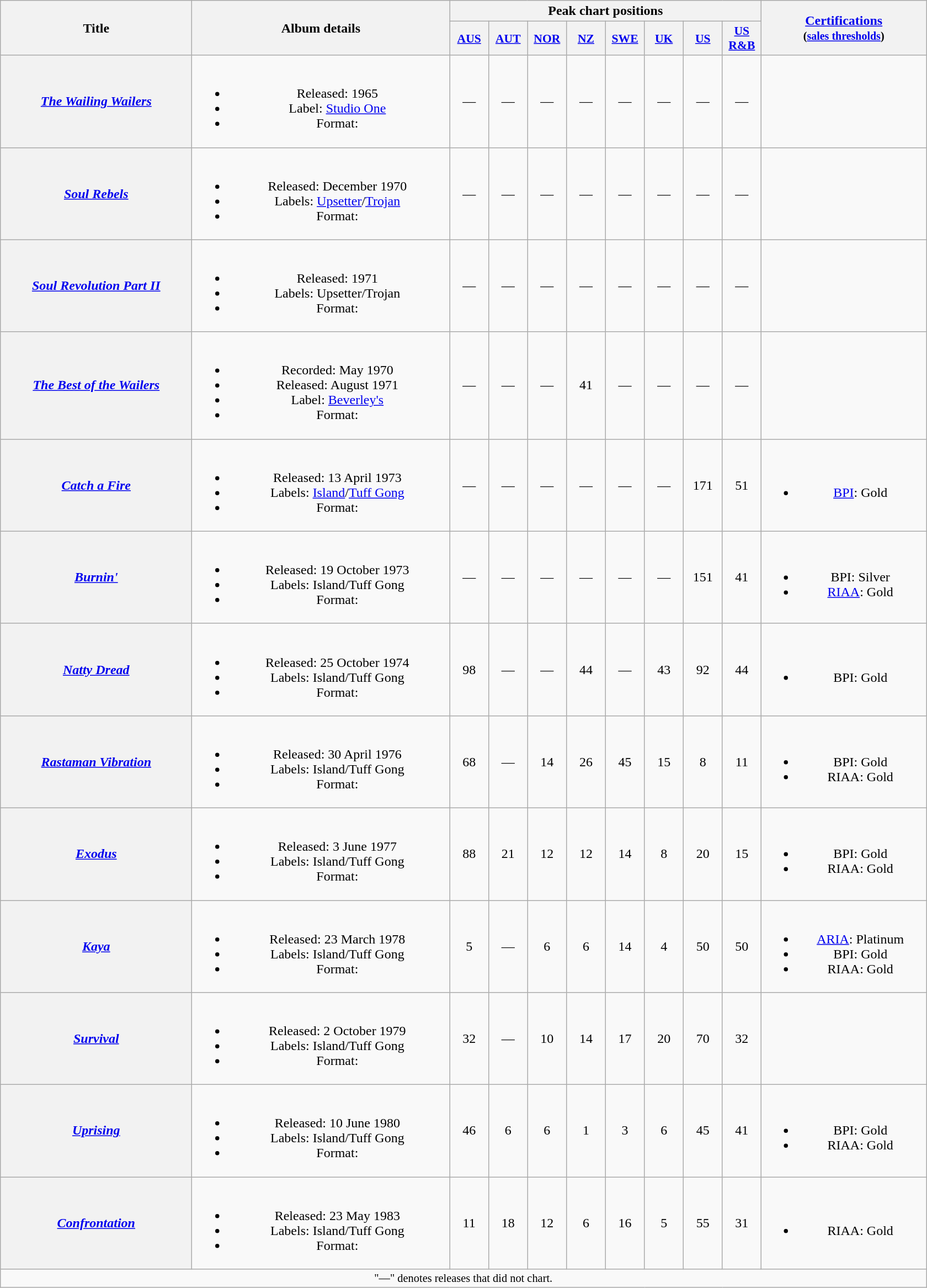<table class="wikitable plainrowheaders" style="text-align:center;">
<tr>
<th scope="col" rowspan="2" style="width:14em;">Title</th>
<th scope="col" rowspan="2" style="width:19em;">Album details</th>
<th scope="col" colspan="8">Peak chart positions</th>
<th scope="col" rowspan="2" style="width:12em;"><a href='#'>Certifications</a><br><small>(<a href='#'>sales thresholds</a>)</small></th>
</tr>
<tr>
<th scope="col" style="width:2.8em;font-size:90%;"><a href='#'>AUS</a><br></th>
<th scope="col" style="width:2.8em;font-size:90%;"><a href='#'>AUT</a><br></th>
<th scope="col" style="width:2.8em;font-size:90%;"><a href='#'>NOR</a><br></th>
<th scope="col" style="width:2.8em;font-size:90%;"><a href='#'>NZ</a><br></th>
<th scope="col" style="width:2.8em;font-size:90%;"><a href='#'>SWE</a><br></th>
<th scope="col" style="width:2.8em;font-size:90%;"><a href='#'>UK</a><br></th>
<th scope="col" style="width:2.8em;font-size:90%;"><a href='#'>US</a></th>
<th scope="col" style="width:2.8em;font-size:90%;"><a href='#'>US<br>R&B</a></th>
</tr>
<tr>
<th scope="row"><em><a href='#'>The Wailing Wailers</a></em></th>
<td><br><ul><li>Released: 1965</li><li>Label: <a href='#'>Studio One</a></li><li>Format:</li></ul></td>
<td>—</td>
<td>—</td>
<td>—</td>
<td>—</td>
<td>—</td>
<td>—</td>
<td>—</td>
<td>—</td>
<td></td>
</tr>
<tr>
<th scope="row"><em><a href='#'>Soul Rebels</a></em></th>
<td><br><ul><li>Released: December 1970</li><li>Labels: <a href='#'>Upsetter</a>/<a href='#'>Trojan</a></li><li>Format:</li></ul></td>
<td>—</td>
<td>—</td>
<td>—</td>
<td>—</td>
<td>—</td>
<td>—</td>
<td>—</td>
<td>—</td>
<td></td>
</tr>
<tr>
<th scope="row"><em><a href='#'>Soul Revolution Part II</a></em></th>
<td><br><ul><li>Released: 1971</li><li>Labels: Upsetter/Trojan</li><li>Format:</li></ul></td>
<td>—</td>
<td>—</td>
<td>—</td>
<td>—</td>
<td>—</td>
<td>—</td>
<td>—</td>
<td>—</td>
<td></td>
</tr>
<tr>
<th scope="row"><em><a href='#'>The Best of the Wailers</a></em></th>
<td><br><ul><li>Recorded: May 1970</li><li>Released: August 1971</li><li>Label: <a href='#'>Beverley's</a></li><li>Format:</li></ul></td>
<td>—</td>
<td>—</td>
<td>—</td>
<td>41</td>
<td>—</td>
<td>—</td>
<td>—</td>
<td>—</td>
<td></td>
</tr>
<tr>
<th scope="row"><em><a href='#'>Catch a Fire</a></em></th>
<td><br><ul><li>Released: 13 April 1973</li><li>Labels: <a href='#'>Island</a>/<a href='#'>Tuff Gong</a></li><li>Format:</li></ul></td>
<td>—</td>
<td>—</td>
<td>—</td>
<td>—</td>
<td>—</td>
<td>—</td>
<td>171</td>
<td>51</td>
<td><br><ul><li><a href='#'>BPI</a>: Gold</li></ul></td>
</tr>
<tr>
<th scope="row"><em><a href='#'>Burnin'</a></em></th>
<td><br><ul><li>Released: 19 October 1973</li><li>Labels: Island/Tuff Gong</li><li>Format:</li></ul></td>
<td>—</td>
<td>—</td>
<td>—</td>
<td>—</td>
<td>—</td>
<td>—</td>
<td>151</td>
<td>41</td>
<td><br><ul><li>BPI: Silver</li><li><a href='#'>RIAA</a>: Gold</li></ul></td>
</tr>
<tr>
<th scope="row"><em><a href='#'>Natty Dread</a></em></th>
<td><br><ul><li>Released: 25 October 1974</li><li>Labels: Island/Tuff Gong</li><li>Format:</li></ul></td>
<td>98</td>
<td>—</td>
<td>—</td>
<td>44</td>
<td>—</td>
<td>43</td>
<td>92</td>
<td>44</td>
<td><br><ul><li>BPI: Gold</li></ul></td>
</tr>
<tr>
<th scope="row"><em><a href='#'>Rastaman Vibration</a></em></th>
<td><br><ul><li>Released: 30 April 1976</li><li>Labels: Island/Tuff Gong</li><li>Format:</li></ul></td>
<td>68</td>
<td>—</td>
<td>14</td>
<td>26</td>
<td>45</td>
<td>15</td>
<td>8</td>
<td>11</td>
<td><br><ul><li>BPI: Gold</li><li>RIAA: Gold</li></ul></td>
</tr>
<tr>
<th scope="row"><em><a href='#'>Exodus</a></em></th>
<td><br><ul><li>Released: 3 June 1977</li><li>Labels: Island/Tuff Gong</li><li>Format:</li></ul></td>
<td>88</td>
<td>21</td>
<td>12</td>
<td>12</td>
<td>14</td>
<td>8</td>
<td>20</td>
<td>15</td>
<td><br><ul><li>BPI: Gold</li><li>RIAA: Gold</li></ul></td>
</tr>
<tr>
<th scope="row"><em><a href='#'>Kaya</a></em></th>
<td><br><ul><li>Released: 23 March 1978</li><li>Labels: Island/Tuff Gong</li><li>Format:</li></ul></td>
<td>5</td>
<td>—</td>
<td>6</td>
<td>6</td>
<td>14</td>
<td>4</td>
<td>50</td>
<td>50</td>
<td><br><ul><li><a href='#'>ARIA</a>: Platinum</li><li>BPI: Gold</li><li>RIAA: Gold</li></ul></td>
</tr>
<tr>
<th scope="row"><em><a href='#'>Survival</a></em></th>
<td><br><ul><li>Released: 2 October 1979</li><li>Labels: Island/Tuff Gong</li><li>Format:</li></ul></td>
<td>32</td>
<td>—</td>
<td>10</td>
<td>14</td>
<td>17</td>
<td>20</td>
<td>70</td>
<td>32</td>
<td></td>
</tr>
<tr>
<th scope="row"><em><a href='#'>Uprising</a></em></th>
<td><br><ul><li>Released: 10 June 1980</li><li>Labels: Island/Tuff Gong</li><li>Format:</li></ul></td>
<td>46</td>
<td>6</td>
<td>6</td>
<td>1</td>
<td>3</td>
<td>6</td>
<td>45</td>
<td>41</td>
<td><br><ul><li>BPI: Gold</li><li>RIAA: Gold</li></ul></td>
</tr>
<tr>
<th scope="row"><em><a href='#'>Confrontation</a></em></th>
<td><br><ul><li>Released: 23 May 1983</li><li>Labels: Island/Tuff Gong</li><li>Format:</li></ul></td>
<td>11</td>
<td>18</td>
<td>12</td>
<td>6</td>
<td>16</td>
<td>5</td>
<td>55</td>
<td>31</td>
<td><br><ul><li>RIAA: Gold</li></ul></td>
</tr>
<tr>
<td colspan="11" style="text-align:center; font-size:85%;">"—" denotes releases that did not chart.</td>
</tr>
</table>
